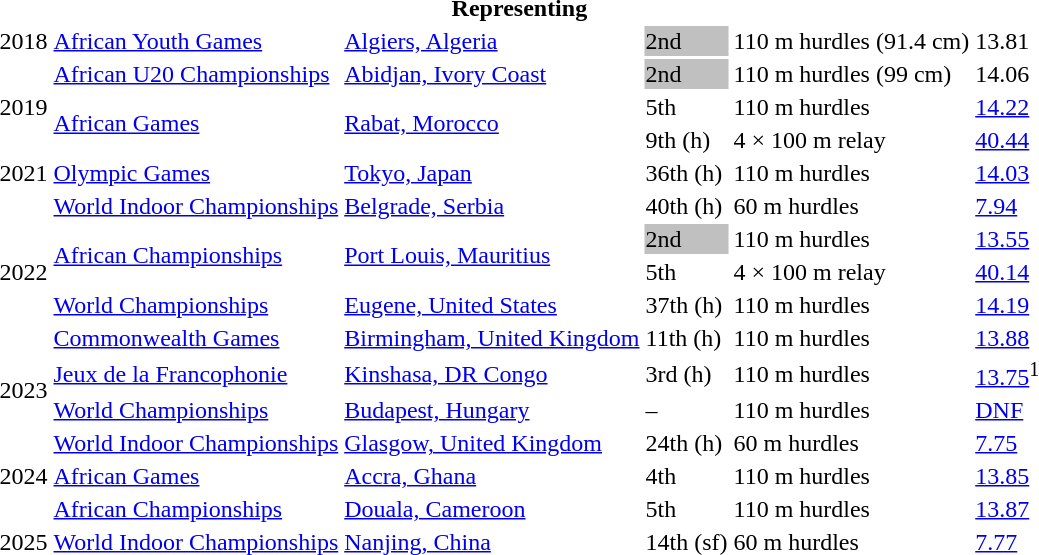<table>
<tr>
<th colspan="6">Representing </th>
</tr>
<tr>
<td>2018</td>
<td><a href='#'>African Youth Games</a></td>
<td><a href='#'>Algiers, Algeria</a></td>
<td bgcolor=silver>2nd</td>
<td>110 m hurdles (91.4 cm)</td>
<td>13.81</td>
</tr>
<tr>
<td rowspan=3>2019</td>
<td><a href='#'>African U20 Championships</a></td>
<td><a href='#'>Abidjan, Ivory Coast</a></td>
<td bgcolor=silver>2nd</td>
<td>110 m hurdles (99 cm)</td>
<td>14.06</td>
</tr>
<tr>
<td rowspan=2><a href='#'>African  Games</a></td>
<td rowspan=2><a href='#'>Rabat, Morocco</a></td>
<td>5th</td>
<td>110 m hurdles</td>
<td><a href='#'>14.22</a></td>
</tr>
<tr>
<td>9th (h)</td>
<td>4 × 100 m relay</td>
<td><a href='#'>40.44</a></td>
</tr>
<tr>
<td>2021</td>
<td><a href='#'>Olympic Games</a></td>
<td><a href='#'>Tokyo, Japan</a></td>
<td>36th (h)</td>
<td>110 m hurdles</td>
<td><a href='#'>14.03</a></td>
</tr>
<tr>
<td rowspan=5>2022</td>
<td><a href='#'>World Indoor Championships</a></td>
<td><a href='#'>Belgrade, Serbia</a></td>
<td>40th (h)</td>
<td>60 m hurdles</td>
<td><a href='#'>7.94</a></td>
</tr>
<tr>
<td rowspan=2><a href='#'>African Championships</a></td>
<td rowspan=2><a href='#'>Port Louis, Mauritius</a></td>
<td bgcolor=silver>2nd</td>
<td>110 m hurdles</td>
<td><a href='#'>13.55</a></td>
</tr>
<tr>
<td>5th</td>
<td>4 × 100 m relay</td>
<td><a href='#'>40.14</a></td>
</tr>
<tr>
<td><a href='#'>World Championships</a></td>
<td><a href='#'>Eugene, United States</a></td>
<td>37th (h)</td>
<td>110 m hurdles</td>
<td><a href='#'>14.19</a></td>
</tr>
<tr>
<td><a href='#'>Commonwealth Games</a></td>
<td><a href='#'>Birmingham, United Kingdom</a></td>
<td>11th (h)</td>
<td>110 m hurdles</td>
<td><a href='#'>13.88</a></td>
</tr>
<tr>
<td rowspan=2>2023</td>
<td><a href='#'>Jeux de la Francophonie</a></td>
<td><a href='#'>Kinshasa, DR Congo</a></td>
<td>3rd (h)</td>
<td>110 m hurdles</td>
<td><a href='#'>13.75</a><sup>1</sup></td>
</tr>
<tr>
<td><a href='#'>World Championships</a></td>
<td><a href='#'>Budapest, Hungary</a></td>
<td>–</td>
<td>110 m hurdles</td>
<td><a href='#'>DNF</a></td>
</tr>
<tr>
<td rowspan=3>2024</td>
<td><a href='#'>World Indoor Championships</a></td>
<td><a href='#'>Glasgow, United Kingdom</a></td>
<td>24th (h)</td>
<td>60 m hurdles</td>
<td><a href='#'>7.75</a></td>
</tr>
<tr>
<td><a href='#'>African  Games</a></td>
<td><a href='#'>Accra, Ghana</a></td>
<td>4th</td>
<td>110 m hurdles</td>
<td><a href='#'>13.85</a></td>
</tr>
<tr>
<td><a href='#'>African Championships</a></td>
<td><a href='#'>Douala, Cameroon</a></td>
<td>5th</td>
<td>110 m hurdles</td>
<td><a href='#'>13.87</a></td>
</tr>
<tr>
<td>2025</td>
<td><a href='#'>World Indoor Championships</a></td>
<td><a href='#'>Nanjing, China</a></td>
<td>14th (sf)</td>
<td>60 m hurdles</td>
<td><a href='#'>7.77</a></td>
</tr>
</table>
